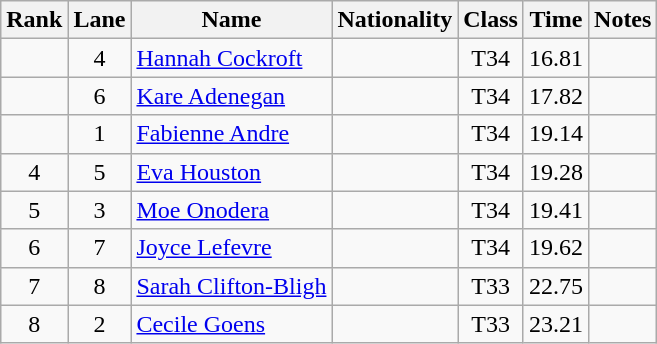<table class="wikitable sortable" style="text-align:center">
<tr>
<th>Rank</th>
<th>Lane</th>
<th>Name</th>
<th>Nationality</th>
<th>Class</th>
<th>Time</th>
<th>Notes</th>
</tr>
<tr>
<td></td>
<td>4</td>
<td align=left><a href='#'>Hannah Cockroft</a></td>
<td align=left></td>
<td>T34</td>
<td>16.81</td>
<td></td>
</tr>
<tr>
<td></td>
<td>6</td>
<td align=left><a href='#'>Kare Adenegan</a></td>
<td align=left></td>
<td>T34</td>
<td>17.82</td>
<td></td>
</tr>
<tr>
<td></td>
<td>1</td>
<td align=left><a href='#'>Fabienne Andre</a></td>
<td align=left></td>
<td>T34</td>
<td>19.14</td>
<td></td>
</tr>
<tr>
<td>4</td>
<td>5</td>
<td align=left><a href='#'>Eva Houston</a></td>
<td align=left></td>
<td>T34</td>
<td>19.28</td>
<td></td>
</tr>
<tr>
<td>5</td>
<td>3</td>
<td align=left><a href='#'>Moe Onodera</a></td>
<td align=left></td>
<td>T34</td>
<td>19.41</td>
<td></td>
</tr>
<tr>
<td>6</td>
<td>7</td>
<td align=left><a href='#'>Joyce Lefevre</a></td>
<td align=left></td>
<td>T34</td>
<td>19.62</td>
<td></td>
</tr>
<tr>
<td>7</td>
<td>8</td>
<td align=left><a href='#'>Sarah Clifton-Bligh</a></td>
<td align=left></td>
<td>T33</td>
<td>22.75</td>
<td></td>
</tr>
<tr>
<td>8</td>
<td>2</td>
<td align=left><a href='#'>Cecile Goens</a></td>
<td align=left></td>
<td>T33</td>
<td>23.21</td>
<td></td>
</tr>
</table>
